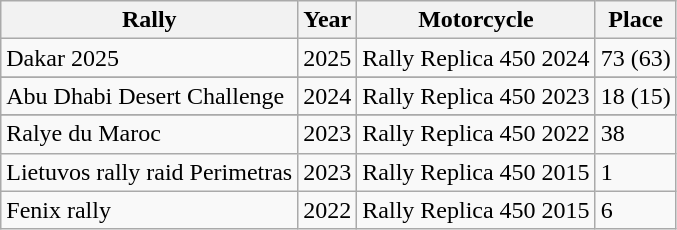<table class="wikitable">
<tr>
<th>Rally</th>
<th>Year</th>
<th>Motorcycle</th>
<th>Place</th>
</tr>
<tr>
<td>Dakar 2025</td>
<td>2025</td>
<td>Rally Replica 450 2024</td>
<td>73 (63)</td>
</tr>
<tr>
</tr>
<tr>
<td>Abu Dhabi Desert Challenge</td>
<td>2024</td>
<td>Rally Replica 450 2023</td>
<td>18 (15)</td>
</tr>
<tr>
</tr>
<tr>
<td>Ralye du Maroc</td>
<td>2023</td>
<td>Rally Replica 450 2022</td>
<td>38</td>
</tr>
<tr>
<td>Lietuvos rally raid Perimetras</td>
<td>2023</td>
<td>Rally Replica 450 2015</td>
<td>1</td>
</tr>
<tr>
<td>Fenix rally</td>
<td>2022</td>
<td>Rally Replica 450 2015</td>
<td>6</td>
</tr>
</table>
